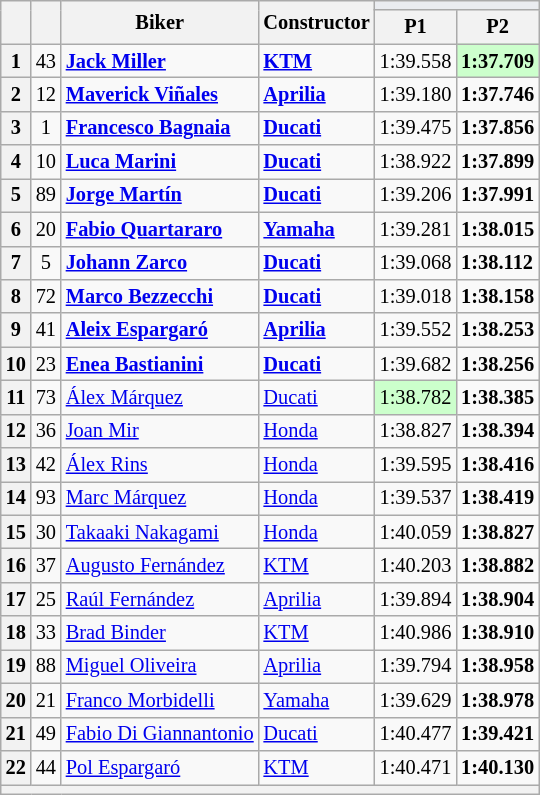<table class="wikitable sortable" style="font-size: 85%;">
<tr>
<th rowspan="2"></th>
<th rowspan="2"></th>
<th rowspan="2">Biker</th>
<th rowspan="2">Constructor</th>
<th colspan="3" style="background:#eaecf0; text-align:center;"></th>
</tr>
<tr>
<th scope="col">P1</th>
<th scope="col">P2</th>
</tr>
<tr>
<th scope="row">1</th>
<td align="center">43</td>
<td><strong> <a href='#'>Jack Miller</a></strong></td>
<td><strong><a href='#'>KTM</a></strong></td>
<td>1:39.558</td>
<td style="background:#ccffcc;"><strong>1:37.709</strong></td>
</tr>
<tr>
<th scope="row">2</th>
<td align="center">12</td>
<td><strong> <a href='#'>Maverick Viñales</a></strong></td>
<td><strong><a href='#'>Aprilia</a></strong></td>
<td>1:39.180</td>
<td><strong>1:37.746</strong></td>
</tr>
<tr>
<th scope="row">3</th>
<td align="center">1</td>
<td><strong> <a href='#'>Francesco Bagnaia</a></strong></td>
<td><strong><a href='#'>Ducati</a></strong></td>
<td>1:39.475</td>
<td><strong>1:37.856</strong></td>
</tr>
<tr>
<th scope="row">4</th>
<td align="center">10</td>
<td><strong> <a href='#'>Luca Marini</a></strong></td>
<td><strong><a href='#'>Ducati</a></strong></td>
<td>1:38.922</td>
<td><strong>1:37.899</strong></td>
</tr>
<tr>
<th scope="row">5</th>
<td align="center">89</td>
<td><strong> <a href='#'>Jorge Martín</a></strong></td>
<td><strong><a href='#'>Ducati</a></strong></td>
<td>1:39.206</td>
<td><strong>1:37.991</strong></td>
</tr>
<tr>
<th scope="row">6</th>
<td align="center">20</td>
<td><strong> <a href='#'>Fabio Quartararo</a></strong></td>
<td><strong><a href='#'>Yamaha</a></strong></td>
<td>1:39.281</td>
<td><strong>1:38.015</strong></td>
</tr>
<tr>
<th scope="row">7</th>
<td align="center">5</td>
<td><strong> <a href='#'>Johann Zarco</a></strong></td>
<td><strong><a href='#'>Ducati</a></strong></td>
<td>1:39.068</td>
<td><strong>1:38.112</strong></td>
</tr>
<tr>
<th scope="row">8</th>
<td align="center">72</td>
<td><strong> <a href='#'>Marco Bezzecchi</a></strong></td>
<td><strong><a href='#'>Ducati</a></strong></td>
<td>1:39.018</td>
<td><strong>1:38.158</strong></td>
</tr>
<tr>
<th scope="row">9</th>
<td align="center">41</td>
<td><strong> <a href='#'>Aleix Espargaró</a></strong></td>
<td><strong><a href='#'>Aprilia</a></strong></td>
<td>1:39.552</td>
<td><strong>1:38.253</strong></td>
</tr>
<tr>
<th scope="row">10</th>
<td align="center">23</td>
<td><strong> <a href='#'>Enea Bastianini</a></strong></td>
<td><strong><a href='#'>Ducati</a></strong></td>
<td>1:39.682</td>
<td><strong>1:38.256</strong></td>
</tr>
<tr>
<th scope="row">11</th>
<td align="center">73</td>
<td> <a href='#'>Álex Márquez</a></td>
<td><a href='#'>Ducati</a></td>
<td style="background:#CCFFCC;">1:38.782</td>
<td><strong>1:38.385</strong></td>
</tr>
<tr>
<th scope="row">12</th>
<td align="center">36</td>
<td> <a href='#'>Joan Mir</a></td>
<td><a href='#'>Honda</a></td>
<td>1:38.827</td>
<td><strong>1:38.394</strong></td>
</tr>
<tr>
<th scope="row">13</th>
<td align="center">42</td>
<td> <a href='#'>Álex Rins</a></td>
<td><a href='#'>Honda</a></td>
<td>1:39.595</td>
<td><strong>1:38.416</strong></td>
</tr>
<tr>
<th scope="row">14</th>
<td align="center">93</td>
<td> <a href='#'>Marc Márquez</a></td>
<td><a href='#'>Honda</a></td>
<td>1:39.537</td>
<td><strong>1:38.419</strong></td>
</tr>
<tr>
<th scope="row">15</th>
<td align="center">30</td>
<td> <a href='#'>Takaaki Nakagami</a></td>
<td><a href='#'>Honda</a></td>
<td>1:40.059</td>
<td><strong>1:38.827</strong></td>
</tr>
<tr>
<th scope="row">16</th>
<td align="center">37</td>
<td> <a href='#'>Augusto Fernández</a></td>
<td><a href='#'>KTM</a></td>
<td>1:40.203</td>
<td><strong>1:38.882</strong></td>
</tr>
<tr>
<th scope="row">17</th>
<td align="center">25</td>
<td> <a href='#'>Raúl Fernández</a></td>
<td><a href='#'>Aprilia</a></td>
<td>1:39.894</td>
<td><strong>1:38.904</strong></td>
</tr>
<tr>
<th scope="row">18</th>
<td align="center">33</td>
<td> <a href='#'>Brad Binder</a></td>
<td><a href='#'>KTM</a></td>
<td>1:40.986</td>
<td><strong>1:38.910</strong></td>
</tr>
<tr>
<th scope="row">19</th>
<td align="center">88</td>
<td> <a href='#'>Miguel Oliveira</a></td>
<td><a href='#'>Aprilia</a></td>
<td>1:39.794</td>
<td><strong>1:38.958</strong></td>
</tr>
<tr>
<th scope="row">20</th>
<td align="center">21</td>
<td> <a href='#'>Franco Morbidelli</a></td>
<td><a href='#'>Yamaha</a></td>
<td>1:39.629</td>
<td><strong>1:38.978</strong></td>
</tr>
<tr>
<th scope="row">21</th>
<td align="center">49</td>
<td> <a href='#'>Fabio Di Giannantonio</a></td>
<td><a href='#'>Ducati</a></td>
<td>1:40.477</td>
<td><strong>1:39.421</strong></td>
</tr>
<tr>
<th scope="row">22</th>
<td align="center">44</td>
<td> <a href='#'>Pol Espargaró</a></td>
<td><a href='#'>KTM</a></td>
<td>1:40.471</td>
<td><strong>1:40.130</strong></td>
</tr>
<tr>
<th colspan="7"></th>
</tr>
</table>
